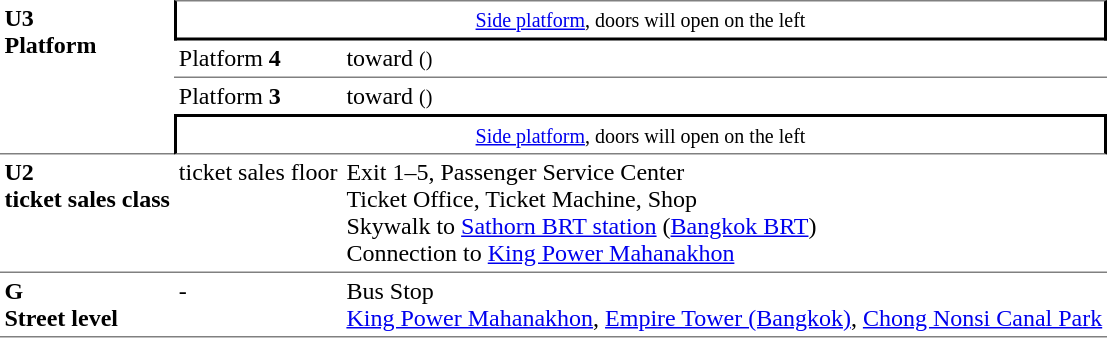<table table border=0 cellspacing=0 cellpadding=3>
<tr>
<td style = "border-bottom:solid 1px gray;" rowspan=4 valign=top><strong>U3<br>Platform<br></strong></td>
<td style = "border-top:solid 1px gray;border-right:solid 2px black;border-left:solid 2px black;border-bottom:solid 2px black;text-align:center;" colspan=2><small><a href='#'>Side platform</a>, doors will open on the left</small></td>
</tr>
<tr>
<td style = "border-bottom:solid 1px gray;">Platform <span><strong>4</strong></span></td>
<td style = "border-bottom:solid 1px gray;"> toward  <small>()</small></td>
</tr>
<tr>
<td>Platform <span><strong>3</strong></span></td>
<td> toward  <small>()</small></td>
</tr>
<tr>
<td style = "border-top:solid 2px black;border-right:solid 2px black;border-left:solid 2px black;border-bottom:solid 1px gray;text-align:center;" colspan=2><small><a href='#'>Side platform</a>, doors will open on the left</small></td>
</tr>
<tr>
<td style = "border-bottom:solid 1px gray;" rowspan=1 valign=top><strong>U2<br>ticket sales class<br></strong></td>
<td style = "border-bottom:solid 1px gray;" valign=top>ticket sales floor</td>
<td style = "border-bottom:solid 1px gray;" valign=top>Exit 1–5, Passenger Service Center<br>Ticket Office, Ticket Machine, Shop<br>Skywalk to <a href='#'>Sathorn BRT station</a> (<a href='#'>Bangkok BRT</a>)<br>Connection to <a href='#'>King Power Mahanakhon</a></td>
</tr>
<tr>
<td style = "border-bottom:solid 1px gray;" rowspan=1 valign=top><strong>G<br>Street level<br></strong></td>
<td style = "border-bottom:solid 1px gray;" valign=top>-</td>
<td style = "border-bottom:solid 1px gray;" valign=top>Bus Stop<br><a href='#'>King Power Mahanakhon</a>, <a href='#'>Empire Tower (Bangkok)</a>, <a href='#'>Chong Nonsi Canal Park</a></td>
</tr>
</table>
